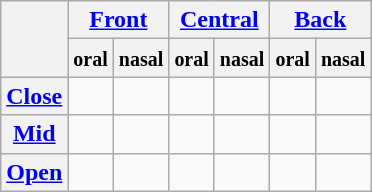<table class="wikitable" style="text-align:center">
<tr>
<th rowspan=2></th>
<th colspan=2><a href='#'>Front</a></th>
<th colspan=2><a href='#'>Central</a></th>
<th colspan=2><a href='#'>Back</a></th>
</tr>
<tr>
<th><small>oral</small></th>
<th><small>nasal</small></th>
<th><small>oral</small></th>
<th><small>nasal</small></th>
<th><small>oral</small></th>
<th><small>nasal</small></th>
</tr>
<tr>
<th><a href='#'>Close</a></th>
<td></td>
<td></td>
<td></td>
<td></td>
<td></td>
<td></td>
</tr>
<tr>
<th><a href='#'>Mid</a></th>
<td></td>
<td></td>
<td></td>
<td></td>
<td></td>
<td></td>
</tr>
<tr>
<th><a href='#'>Open</a></th>
<td></td>
<td></td>
<td></td>
<td></td>
<td></td>
<td></td>
</tr>
</table>
